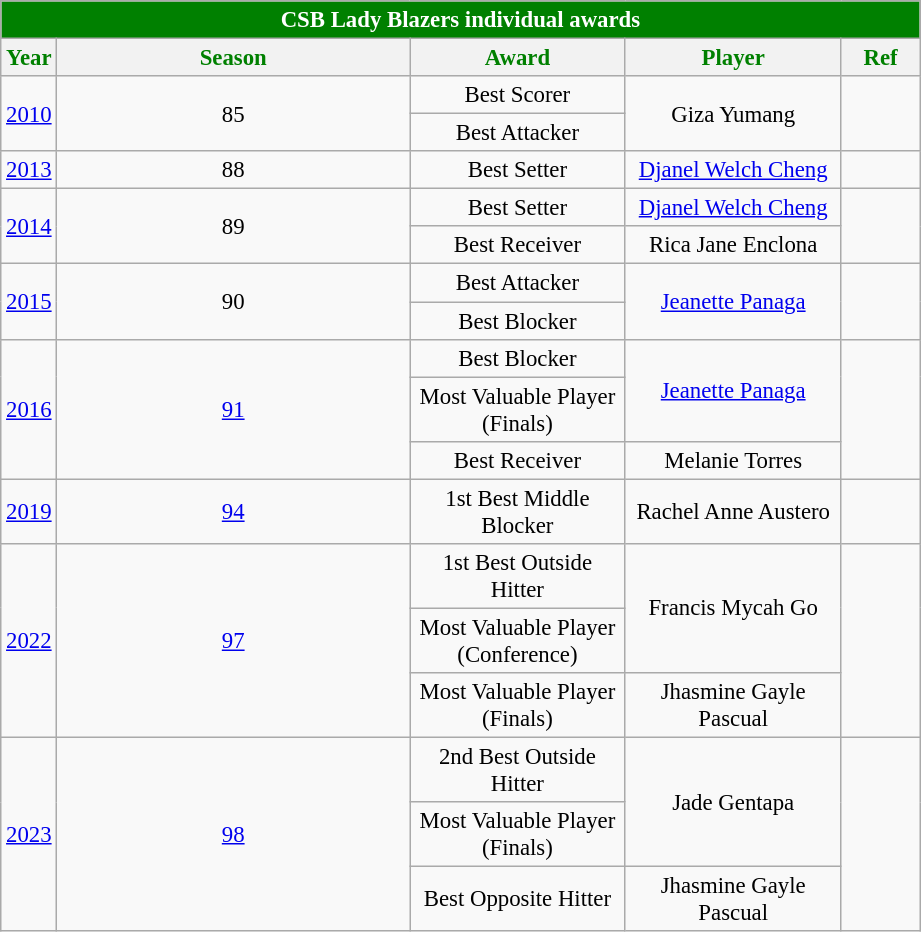<table class="wikitable sortable" style="font-size:95%; text-align:left;">
<tr>
<th colspan="5" style= "background: green; color: white; text-align: center"><strong>CSB Lady Blazers individual awards</strong></th>
</tr>
<tr style="background: white; color: green">
<th style= "align=center; width:1em;">Year</th>
<th style= "align=center;width:15em;">Season</th>
<th style= "align=center; width:9em;">Award</th>
<th style= "align=center; width:9em;">Player</th>
<th style= "align=center; width:3em;">Ref</th>
</tr>
<tr align=center>
<td rowspan=2><a href='#'>2010</a></td>
<td rowspan=2>85</td>
<td>Best Scorer</td>
<td rowspan=2>Giza Yumang</td>
<td rowspan=2></td>
</tr>
<tr align=center>
<td>Best Attacker</td>
</tr>
<tr align=center>
<td rowspan=1><a href='#'>2013</a></td>
<td>88</td>
<td>Best Setter</td>
<td><a href='#'>Djanel Welch Cheng</a></td>
<td rowspan=1></td>
</tr>
<tr align=center>
<td rowspan=2><a href='#'>2014</a></td>
<td rowspan=2>89</td>
<td>Best Setter</td>
<td><a href='#'>Djanel Welch Cheng</a></td>
<td rowspan=2></td>
</tr>
<tr align=center>
<td>Best Receiver</td>
<td>Rica Jane Enclona</td>
</tr>
<tr align=center>
<td rowspan=2><a href='#'>2015</a></td>
<td rowspan=2>90</td>
<td>Best Attacker</td>
<td rowspan=2><a href='#'>Jeanette Panaga</a></td>
<td rowspan=2></td>
</tr>
<tr align=center>
<td>Best Blocker</td>
</tr>
<tr align=center>
<td rowspan=3><a href='#'>2016</a></td>
<td rowspan=3><a href='#'>91</a></td>
<td>Best Blocker</td>
<td rowspan=2><a href='#'>Jeanette Panaga</a></td>
<td rowspan=3></td>
</tr>
<tr align=center>
<td>Most Valuable Player (Finals)</td>
</tr>
<tr align=center>
<td>Best Receiver</td>
<td>Melanie Torres</td>
</tr>
<tr align=center>
<td rowspan=1><a href='#'>2019</a></td>
<td><a href='#'>94</a></td>
<td>1st Best Middle Blocker</td>
<td>Rachel Anne Austero</td>
<td></td>
</tr>
<tr align=center>
<td rowspan=3><a href='#'>2022</a></td>
<td rowspan=3><a href='#'>97</a></td>
<td>1st Best Outside Hitter</td>
<td rowspan=2>Francis Mycah Go</td>
<td rowspan=3></td>
</tr>
<tr align=center>
<td>Most Valuable Player (Conference)</td>
</tr>
<tr align=center>
<td>Most Valuable Player (Finals)</td>
<td>Jhasmine Gayle Pascual</td>
</tr>
<tr align=center>
<td rowspan=3><a href='#'>2023</a></td>
<td rowspan=3><a href='#'>98</a></td>
<td>2nd Best Outside Hitter</td>
<td rowspan=2>Jade Gentapa</td>
<td rowspan=3></td>
</tr>
<tr align=center>
<td>Most Valuable Player (Finals)</td>
</tr>
<tr align=center>
<td>Best Opposite Hitter</td>
<td>Jhasmine Gayle Pascual</td>
</tr>
</table>
